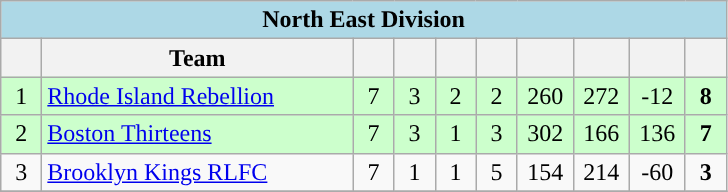<table class="wikitable" style="text-align:center;">
<tr>
<td bgcolor=lightblue align="center" colspan="10"><strong><span>North East Division</span></strong></td>
</tr>
<tr>
<th width="20"></th>
<th width="200">Team</th>
<th width="20"></th>
<th width="20"></th>
<th width="20"></th>
<th width="20"></th>
<th width="30"></th>
<th width="30"></th>
<th width="30"></th>
<th width="20"></th>
</tr>
<tr style="background: #ccffcc;">
<td>1</td>
<td style="text-align:left;"> <a href='#'>Rhode Island Rebellion</a></td>
<td>7</td>
<td>3</td>
<td>2</td>
<td>2</td>
<td>260</td>
<td>272</td>
<td>-12</td>
<td><strong>8</strong></td>
</tr>
<tr style="background: #ccffcc;">
<td>2</td>
<td style="text-align:left;"> <a href='#'>Boston Thirteens</a></td>
<td>7</td>
<td>3</td>
<td>1</td>
<td>3</td>
<td>302</td>
<td>166</td>
<td>136</td>
<td><strong>7</strong></td>
</tr>
<tr>
<td>3</td>
<td style="text-align:left;"> <a href='#'>Brooklyn Kings RLFC</a></td>
<td>7</td>
<td>1</td>
<td>1</td>
<td>5</td>
<td>154</td>
<td>214</td>
<td>-60</td>
<td><strong>3</strong></td>
</tr>
<tr>
</tr>
</table>
